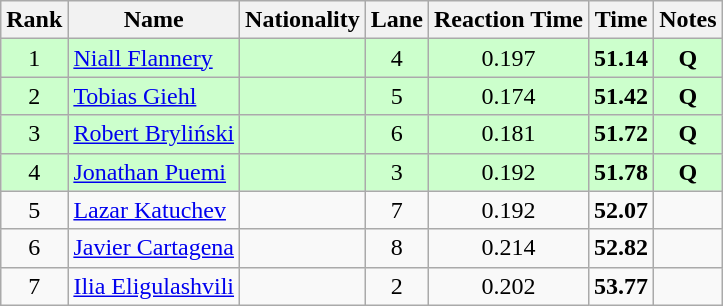<table class="wikitable sortable" style="text-align:center">
<tr>
<th>Rank</th>
<th>Name</th>
<th>Nationality</th>
<th>Lane</th>
<th>Reaction Time</th>
<th>Time</th>
<th>Notes</th>
</tr>
<tr bgcolor=ccffcc>
<td>1</td>
<td align=left><a href='#'>Niall Flannery</a></td>
<td align=left></td>
<td>4</td>
<td>0.197</td>
<td><strong>51.14</strong></td>
<td><strong>Q</strong></td>
</tr>
<tr bgcolor=ccffcc>
<td>2</td>
<td align=left><a href='#'>Tobias Giehl</a></td>
<td align=left></td>
<td>5</td>
<td>0.174</td>
<td><strong>51.42</strong></td>
<td><strong>Q</strong></td>
</tr>
<tr bgcolor=ccffcc>
<td>3</td>
<td align=left><a href='#'>Robert Bryliński</a></td>
<td align=left></td>
<td>6</td>
<td>0.181</td>
<td><strong>51.72</strong></td>
<td><strong>Q</strong></td>
</tr>
<tr bgcolor=ccffcc>
<td>4</td>
<td align=left><a href='#'>Jonathan Puemi</a></td>
<td align=left></td>
<td>3</td>
<td>0.192</td>
<td><strong>51.78</strong></td>
<td><strong>Q</strong></td>
</tr>
<tr>
<td>5</td>
<td align=left><a href='#'>Lazar Katuchev</a></td>
<td align=left></td>
<td>7</td>
<td>0.192</td>
<td><strong>52.07</strong></td>
<td></td>
</tr>
<tr>
<td>6</td>
<td align=left><a href='#'>Javier Cartagena</a></td>
<td align=left></td>
<td>8</td>
<td>0.214</td>
<td><strong>52.82</strong></td>
<td></td>
</tr>
<tr>
<td>7</td>
<td align=left><a href='#'>Ilia Eligulashvili</a></td>
<td align=left></td>
<td>2</td>
<td>0.202</td>
<td><strong>53.77</strong></td>
<td></td>
</tr>
</table>
